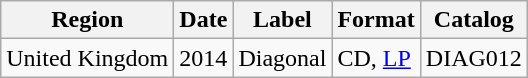<table class="wikitable">
<tr>
<th>Region</th>
<th>Date</th>
<th>Label</th>
<th>Format</th>
<th>Catalog</th>
</tr>
<tr>
<td>United Kingdom</td>
<td>2014</td>
<td>Diagonal</td>
<td>CD, <a href='#'>LP</a></td>
<td>DIAG012</td>
</tr>
</table>
